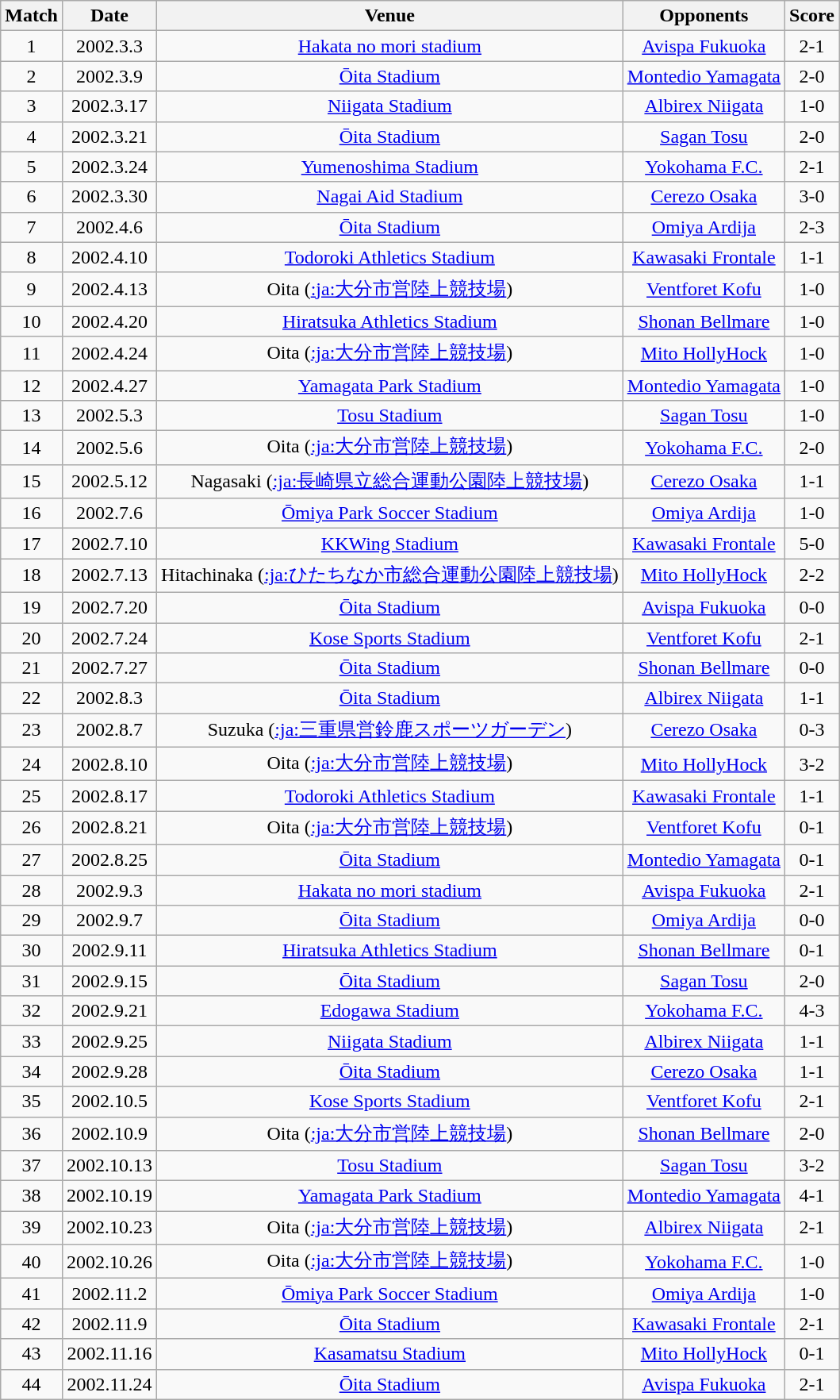<table class="wikitable" style="text-align:center;">
<tr>
<th>Match</th>
<th>Date</th>
<th>Venue</th>
<th>Opponents</th>
<th>Score</th>
</tr>
<tr>
<td>1</td>
<td>2002.3.3</td>
<td><a href='#'>Hakata no mori stadium</a></td>
<td><a href='#'>Avispa Fukuoka</a></td>
<td>2-1</td>
</tr>
<tr>
<td>2</td>
<td>2002.3.9</td>
<td><a href='#'>Ōita Stadium</a></td>
<td><a href='#'>Montedio Yamagata</a></td>
<td>2-0</td>
</tr>
<tr>
<td>3</td>
<td>2002.3.17</td>
<td><a href='#'>Niigata Stadium</a></td>
<td><a href='#'>Albirex Niigata</a></td>
<td>1-0</td>
</tr>
<tr>
<td>4</td>
<td>2002.3.21</td>
<td><a href='#'>Ōita Stadium</a></td>
<td><a href='#'>Sagan Tosu</a></td>
<td>2-0</td>
</tr>
<tr>
<td>5</td>
<td>2002.3.24</td>
<td><a href='#'>Yumenoshima Stadium</a></td>
<td><a href='#'>Yokohama F.C.</a></td>
<td>2-1</td>
</tr>
<tr>
<td>6</td>
<td>2002.3.30</td>
<td><a href='#'>Nagai Aid Stadium</a></td>
<td><a href='#'>Cerezo Osaka</a></td>
<td>3-0</td>
</tr>
<tr>
<td>7</td>
<td>2002.4.6</td>
<td><a href='#'>Ōita Stadium</a></td>
<td><a href='#'>Omiya Ardija</a></td>
<td>2-3</td>
</tr>
<tr>
<td>8</td>
<td>2002.4.10</td>
<td><a href='#'>Todoroki Athletics Stadium</a></td>
<td><a href='#'>Kawasaki Frontale</a></td>
<td>1-1</td>
</tr>
<tr>
<td>9</td>
<td>2002.4.13</td>
<td>Oita (<a href='#'>:ja:大分市営陸上競技場</a>)</td>
<td><a href='#'>Ventforet Kofu</a></td>
<td>1-0</td>
</tr>
<tr>
<td>10</td>
<td>2002.4.20</td>
<td><a href='#'>Hiratsuka Athletics Stadium</a></td>
<td><a href='#'>Shonan Bellmare</a></td>
<td>1-0</td>
</tr>
<tr>
<td>11</td>
<td>2002.4.24</td>
<td>Oita (<a href='#'>:ja:大分市営陸上競技場</a>)</td>
<td><a href='#'>Mito HollyHock</a></td>
<td>1-0</td>
</tr>
<tr>
<td>12</td>
<td>2002.4.27</td>
<td><a href='#'>Yamagata Park Stadium</a></td>
<td><a href='#'>Montedio Yamagata</a></td>
<td>1-0</td>
</tr>
<tr>
<td>13</td>
<td>2002.5.3</td>
<td><a href='#'>Tosu Stadium</a></td>
<td><a href='#'>Sagan Tosu</a></td>
<td>1-0</td>
</tr>
<tr>
<td>14</td>
<td>2002.5.6</td>
<td>Oita (<a href='#'>:ja:大分市営陸上競技場</a>)</td>
<td><a href='#'>Yokohama F.C.</a></td>
<td>2-0</td>
</tr>
<tr>
<td>15</td>
<td>2002.5.12</td>
<td>Nagasaki (<a href='#'>:ja:長崎県立総合運動公園陸上競技場</a>)</td>
<td><a href='#'>Cerezo Osaka</a></td>
<td>1-1</td>
</tr>
<tr>
<td>16</td>
<td>2002.7.6</td>
<td><a href='#'>Ōmiya Park Soccer Stadium</a></td>
<td><a href='#'>Omiya Ardija</a></td>
<td>1-0</td>
</tr>
<tr>
<td>17</td>
<td>2002.7.10</td>
<td><a href='#'>KKWing Stadium</a></td>
<td><a href='#'>Kawasaki Frontale</a></td>
<td>5-0</td>
</tr>
<tr>
<td>18</td>
<td>2002.7.13</td>
<td>Hitachinaka (<a href='#'>:ja:ひたちなか市総合運動公園陸上競技場</a>)</td>
<td><a href='#'>Mito HollyHock</a></td>
<td>2-2</td>
</tr>
<tr>
<td>19</td>
<td>2002.7.20</td>
<td><a href='#'>Ōita Stadium</a></td>
<td><a href='#'>Avispa Fukuoka</a></td>
<td>0-0</td>
</tr>
<tr>
<td>20</td>
<td>2002.7.24</td>
<td><a href='#'>Kose Sports Stadium</a></td>
<td><a href='#'>Ventforet Kofu</a></td>
<td>2-1</td>
</tr>
<tr>
<td>21</td>
<td>2002.7.27</td>
<td><a href='#'>Ōita Stadium</a></td>
<td><a href='#'>Shonan Bellmare</a></td>
<td>0-0</td>
</tr>
<tr>
<td>22</td>
<td>2002.8.3</td>
<td><a href='#'>Ōita Stadium</a></td>
<td><a href='#'>Albirex Niigata</a></td>
<td>1-1</td>
</tr>
<tr>
<td>23</td>
<td>2002.8.7</td>
<td>Suzuka (<a href='#'>:ja:三重県営鈴鹿スポーツガーデン</a>)</td>
<td><a href='#'>Cerezo Osaka</a></td>
<td>0-3</td>
</tr>
<tr>
<td>24</td>
<td>2002.8.10</td>
<td>Oita (<a href='#'>:ja:大分市営陸上競技場</a>)</td>
<td><a href='#'>Mito HollyHock</a></td>
<td>3-2</td>
</tr>
<tr>
<td>25</td>
<td>2002.8.17</td>
<td><a href='#'>Todoroki Athletics Stadium</a></td>
<td><a href='#'>Kawasaki Frontale</a></td>
<td>1-1</td>
</tr>
<tr>
<td>26</td>
<td>2002.8.21</td>
<td>Oita (<a href='#'>:ja:大分市営陸上競技場</a>)</td>
<td><a href='#'>Ventforet Kofu</a></td>
<td>0-1</td>
</tr>
<tr>
<td>27</td>
<td>2002.8.25</td>
<td><a href='#'>Ōita Stadium</a></td>
<td><a href='#'>Montedio Yamagata</a></td>
<td>0-1</td>
</tr>
<tr>
<td>28</td>
<td>2002.9.3</td>
<td><a href='#'>Hakata no mori stadium</a></td>
<td><a href='#'>Avispa Fukuoka</a></td>
<td>2-1</td>
</tr>
<tr>
<td>29</td>
<td>2002.9.7</td>
<td><a href='#'>Ōita Stadium</a></td>
<td><a href='#'>Omiya Ardija</a></td>
<td>0-0</td>
</tr>
<tr>
<td>30</td>
<td>2002.9.11</td>
<td><a href='#'>Hiratsuka Athletics Stadium</a></td>
<td><a href='#'>Shonan Bellmare</a></td>
<td>0-1</td>
</tr>
<tr>
<td>31</td>
<td>2002.9.15</td>
<td><a href='#'>Ōita Stadium</a></td>
<td><a href='#'>Sagan Tosu</a></td>
<td>2-0</td>
</tr>
<tr>
<td>32</td>
<td>2002.9.21</td>
<td><a href='#'>Edogawa Stadium</a></td>
<td><a href='#'>Yokohama F.C.</a></td>
<td>4-3</td>
</tr>
<tr>
<td>33</td>
<td>2002.9.25</td>
<td><a href='#'>Niigata Stadium</a></td>
<td><a href='#'>Albirex Niigata</a></td>
<td>1-1</td>
</tr>
<tr>
<td>34</td>
<td>2002.9.28</td>
<td><a href='#'>Ōita Stadium</a></td>
<td><a href='#'>Cerezo Osaka</a></td>
<td>1-1</td>
</tr>
<tr>
<td>35</td>
<td>2002.10.5</td>
<td><a href='#'>Kose Sports Stadium</a></td>
<td><a href='#'>Ventforet Kofu</a></td>
<td>2-1</td>
</tr>
<tr>
<td>36</td>
<td>2002.10.9</td>
<td>Oita (<a href='#'>:ja:大分市営陸上競技場</a>)</td>
<td><a href='#'>Shonan Bellmare</a></td>
<td>2-0</td>
</tr>
<tr>
<td>37</td>
<td>2002.10.13</td>
<td><a href='#'>Tosu Stadium</a></td>
<td><a href='#'>Sagan Tosu</a></td>
<td>3-2</td>
</tr>
<tr>
<td>38</td>
<td>2002.10.19</td>
<td><a href='#'>Yamagata Park Stadium</a></td>
<td><a href='#'>Montedio Yamagata</a></td>
<td>4-1</td>
</tr>
<tr>
<td>39</td>
<td>2002.10.23</td>
<td>Oita (<a href='#'>:ja:大分市営陸上競技場</a>)</td>
<td><a href='#'>Albirex Niigata</a></td>
<td>2-1</td>
</tr>
<tr>
<td>40</td>
<td>2002.10.26</td>
<td>Oita (<a href='#'>:ja:大分市営陸上競技場</a>)</td>
<td><a href='#'>Yokohama F.C.</a></td>
<td>1-0</td>
</tr>
<tr>
<td>41</td>
<td>2002.11.2</td>
<td><a href='#'>Ōmiya Park Soccer Stadium</a></td>
<td><a href='#'>Omiya Ardija</a></td>
<td>1-0</td>
</tr>
<tr>
<td>42</td>
<td>2002.11.9</td>
<td><a href='#'>Ōita Stadium</a></td>
<td><a href='#'>Kawasaki Frontale</a></td>
<td>2-1</td>
</tr>
<tr>
<td>43</td>
<td>2002.11.16</td>
<td><a href='#'>Kasamatsu Stadium</a></td>
<td><a href='#'>Mito HollyHock</a></td>
<td>0-1</td>
</tr>
<tr>
<td>44</td>
<td>2002.11.24</td>
<td><a href='#'>Ōita Stadium</a></td>
<td><a href='#'>Avispa Fukuoka</a></td>
<td>2-1</td>
</tr>
</table>
